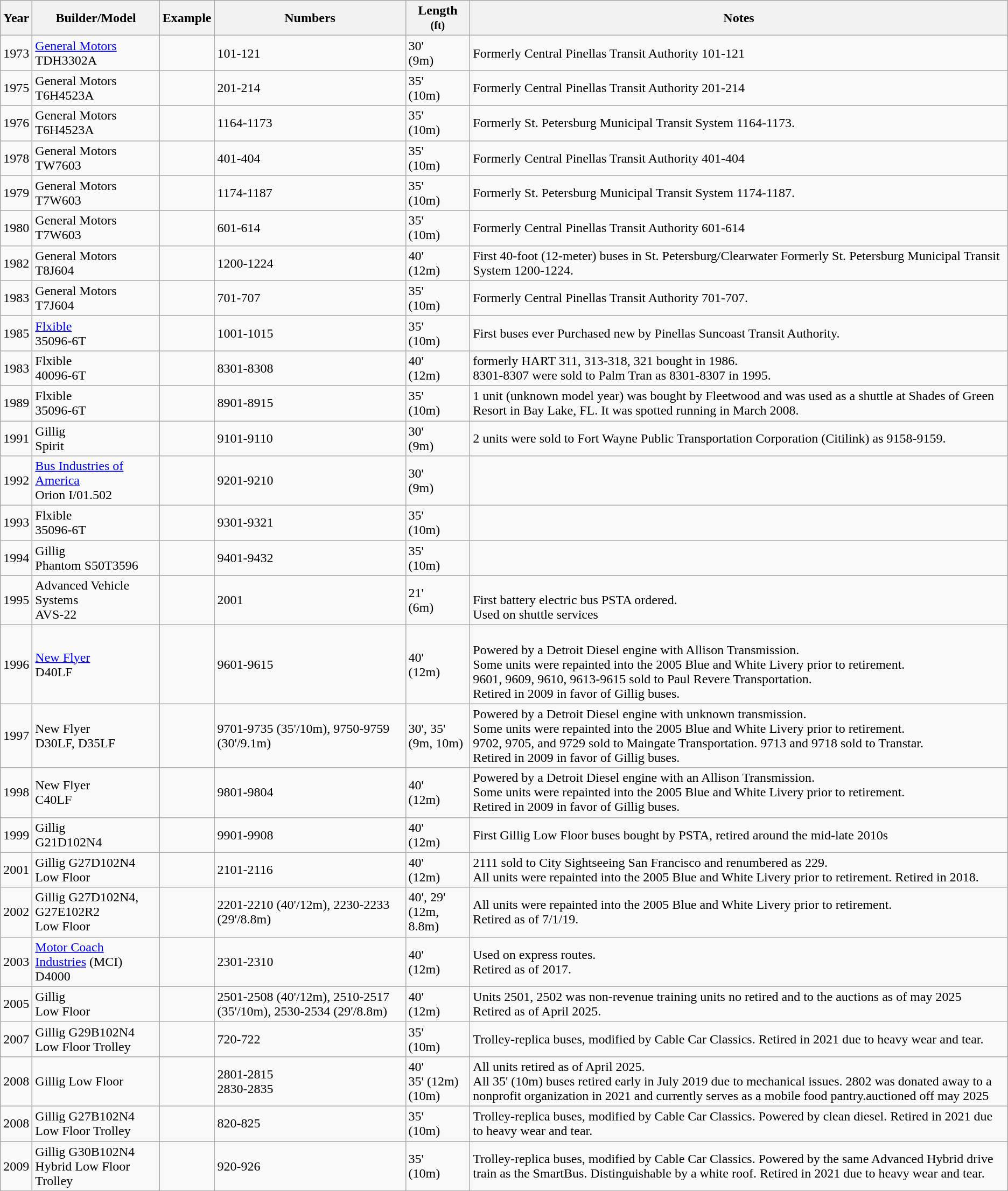<table class="wikitable">
<tr>
<th><strong>Year</strong></th>
<th><strong>Builder/Model</strong></th>
<th><strong>Example</strong></th>
<th><strong>Numbers</strong></th>
<th><strong>Length<br><small>(ft)</small></strong></th>
<th><strong>Notes</strong></th>
</tr>
<tr>
<td>1973</td>
<td><a href='#'>General Motors</a><br>TDH3302A</td>
<td></td>
<td>101-121</td>
<td>30'<br>(9m)</td>
<td>Formerly Central Pinellas Transit Authority 101-121</td>
</tr>
<tr>
<td>1975</td>
<td>General Motors<br>T6H4523A</td>
<td></td>
<td>201-214</td>
<td>35'<br>(10m)</td>
<td>Formerly Central Pinellas Transit Authority 201-214</td>
</tr>
<tr>
<td>1976</td>
<td>General Motors<br>T6H4523A</td>
<td></td>
<td>1164-1173</td>
<td>35'<br>(10m)</td>
<td>Formerly St. Petersburg Municipal Transit System 1164-1173.</td>
</tr>
<tr>
<td>1978</td>
<td>General Motors<br>TW7603</td>
<td></td>
<td>401-404</td>
<td>35'<br>(10m)</td>
<td>Formerly Central Pinellas Transit Authority 401-404</td>
</tr>
<tr>
<td>1979</td>
<td>General Motors<br>T7W603</td>
<td></td>
<td>1174-1187</td>
<td>35'<br>(10m)</td>
<td>Formerly St. Petersburg Municipal Transit System 1174-1187.</td>
</tr>
<tr>
<td>1980</td>
<td>General Motors<br>T7W603</td>
<td></td>
<td>601-614</td>
<td>35'<br>(10m)</td>
<td>Formerly Central Pinellas Transit Authority 601-614</td>
</tr>
<tr>
<td>1982</td>
<td>General Motors<br>T8J604</td>
<td></td>
<td>1200-1224</td>
<td>40'<br>(12m)</td>
<td>First 40-foot (12-meter) buses in St. Petersburg/Clearwater Formerly St. Petersburg Municipal Transit System 1200-1224.</td>
</tr>
<tr>
<td>1983</td>
<td>General Motors<br>T7J604</td>
<td></td>
<td>701-707</td>
<td>35'<br>(10m)</td>
<td>Formerly Central Pinellas Transit Authority 701-707.</td>
</tr>
<tr>
<td>1985</td>
<td><a href='#'>Flxible</a><br>35096-6T</td>
<td></td>
<td>1001-1015</td>
<td>35'<br>(10m)</td>
<td>First buses ever Purchased new by Pinellas Suncoast Transit Authority.</td>
</tr>
<tr>
<td>1983</td>
<td>Flxible<br>40096-6T</td>
<td></td>
<td>8301-8308</td>
<td>40'<br>(12m)</td>
<td>formerly HART 311, 313-318, 321 bought in 1986.<br>8301-8307 were sold to Palm Tran as 8301-8307 in 1995.</td>
</tr>
<tr>
<td>1989</td>
<td>Flxible<br>35096-6T</td>
<td></td>
<td>8901-8915</td>
<td>35'<br>(10m)</td>
<td>1 unit (unknown model year) was bought by Fleetwood and was used as a shuttle at Shades of Green Resort in Bay Lake, FL. It was spotted running in March 2008.</td>
</tr>
<tr>
<td>1991</td>
<td>Gillig<br>Spirit</td>
<td></td>
<td>9101-9110</td>
<td>30'<br>(9m)</td>
<td>2 units were sold to Fort Wayne Public Transportation Corporation (Citilink) as 9158-9159.</td>
</tr>
<tr>
<td>1992</td>
<td><a href='#'>Bus Industries of America</a><br>Orion I/01.502</td>
<td></td>
<td>9201-9210</td>
<td>30'<br>(9m)</td>
<td></td>
</tr>
<tr>
<td>1993</td>
<td>Flxible<br>35096-6T</td>
<td></td>
<td>9301-9321</td>
<td>35'<br>(10m)</td>
<td></td>
</tr>
<tr>
<td>1994</td>
<td>Gillig<br>Phantom S50T3596</td>
<td></td>
<td>9401-9432</td>
<td>35'<br>(10m)</td>
<td></td>
</tr>
<tr>
<td>1995</td>
<td>Advanced Vehicle Systems<br>AVS-22</td>
<td></td>
<td>2001</td>
<td>21'<br>(6m)</td>
<td><br>First battery electric bus PSTA ordered.<br>Used on shuttle services</td>
</tr>
<tr>
<td>1996</td>
<td><a href='#'>New Flyer</a><br>D40LF</td>
<td></td>
<td>9601-9615</td>
<td>40'<br>(12m)</td>
<td><br>Powered by a Detroit Diesel engine with Allison Transmission.<br>Some units were repainted into the 2005 Blue and White Livery prior to retirement.<br>9601, 9609, 9610, 9613-9615 sold to Paul Revere Transportation.<br>Retired in 2009 in favor of Gillig buses.</td>
</tr>
<tr>
<td>1997</td>
<td>New Flyer<br>D30LF, D35LF</td>
<td></td>
<td>9701-9735 (35'/10m), 9750-9759 (30'/9.1m)</td>
<td>30', 35'<br>(9m, 10m)</td>
<td>Powered by a Detroit Diesel engine with unknown transmission.<br>Some units were repainted into the 2005 Blue and White Livery prior to retirement.<br>9702, 9705, and 9729 sold to Maingate Transportation.
9713 and 9718 sold to Transtar.<br>Retired in 2009 in favor of Gillig buses.</td>
</tr>
<tr>
<td>1998</td>
<td>New Flyer<br>C40LF</td>
<td></td>
<td>9801-9804</td>
<td>40'<br>(12m)</td>
<td>Powered by a Detroit Diesel engine with an Allison Transmission.<br>Some units were repainted into the 2005 Blue and White Livery prior to retirement.<br>Retired in 2009 in favor of Gillig buses.</td>
</tr>
<tr>
<td>1999</td>
<td>Gillig<br>G21D102N4</td>
<td></td>
<td>9901-9908</td>
<td>40'<br>(12m)</td>
<td>First Gillig Low Floor buses bought by PSTA, retired around the mid-late 2010s</td>
</tr>
<tr>
<td>2001</td>
<td>Gillig G27D102N4<br>Low Floor</td>
<td></td>
<td>2101-2116</td>
<td>40'<br>(12m)</td>
<td>2111 sold to City Sightseeing San Francisco and renumbered as 229.<br>All units were repainted into the 2005 Blue and White Livery prior to retirement.
Retired in 2018.</td>
</tr>
<tr>
<td>2002</td>
<td>Gillig G27D102N4, G27E102R2<br>Low Floor</td>
<td></td>
<td>2201-2210 (40'/12m), 2230-2233 (29'/8.8m)</td>
<td>40', 29'<br>(12m, 8.8m)</td>
<td>All units were repainted into the 2005 Blue and White Livery prior to retirement.<br>Retired as of 7/1/19.</td>
</tr>
<tr>
<td>2003</td>
<td><a href='#'>Motor Coach Industries</a> (MCI)<br>D4000</td>
<td></td>
<td>2301-2310</td>
<td>40'<br>(12m)</td>
<td>Used on express routes.<br>Retired as of 2017.</td>
</tr>
<tr>
<td>2005</td>
<td>Gillig<br>Low Floor</td>
<td><br></td>
<td>2501-2508 (40'/12m), 2510-2517 (35'/10m), 2530-2534 (29'/8.8m)</td>
<td>40'<br>(12m)</td>
<td>Units 2501, 2502 was non-revenue training units no retired and to the auctions as of may 2025<br>Retired as of April 2025.</td>
</tr>
<tr>
<td>2007</td>
<td>Gillig G29B102N4<br>Low Floor Trolley</td>
<td></td>
<td>720-722</td>
<td>35'<br>(10m)</td>
<td>Trolley-replica buses, modified by Cable Car Classics. Retired in 2021 due to heavy wear and tear.</td>
</tr>
<tr>
<td>2008</td>
<td>Gillig Low Floor</td>
<td></td>
<td>2801-2815<br>2830-2835</td>
<td>40'<br>35'
(12m)(10m)</td>
<td>All units retired as of April 2025.<br>All 35' (10m) buses retired early in July 2019 due to mechanical issues.
2802 was donated away to a nonprofit organization in 2021 and currently serves as a mobile food pantry.auctioned off may 2025</td>
</tr>
<tr>
<td>2008</td>
<td>Gillig G27B102N4<br>Low Floor Trolley</td>
<td></td>
<td>820-825</td>
<td>35'<br>(10m)</td>
<td>Trolley-replica buses, modified by Cable Car Classics. Powered by clean diesel. Retired in 2021 due to heavy wear and tear.</td>
</tr>
<tr>
<td>2009</td>
<td>Gillig G30B102N4<br>Hybrid Low Floor Trolley</td>
<td></td>
<td>920-926</td>
<td>35'<br>(10m)</td>
<td>Trolley-replica buses, modified by Cable Car Classics. Powered by the same Advanced Hybrid drive train as the SmartBus. Distinguishable by a white roof. Retired in 2021 due to heavy wear and tear.</td>
</tr>
<tr>
</tr>
</table>
